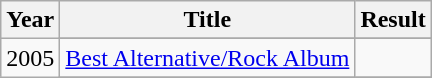<table class="wikitable">
<tr>
<th>Year</th>
<th>Title</th>
<th>Result</th>
</tr>
<tr>
<td rowspan="4">2005</td>
</tr>
<tr>
<td><a href='#'>Best Alternative/Rock Album</a></td>
<td></td>
</tr>
<tr>
</tr>
</table>
